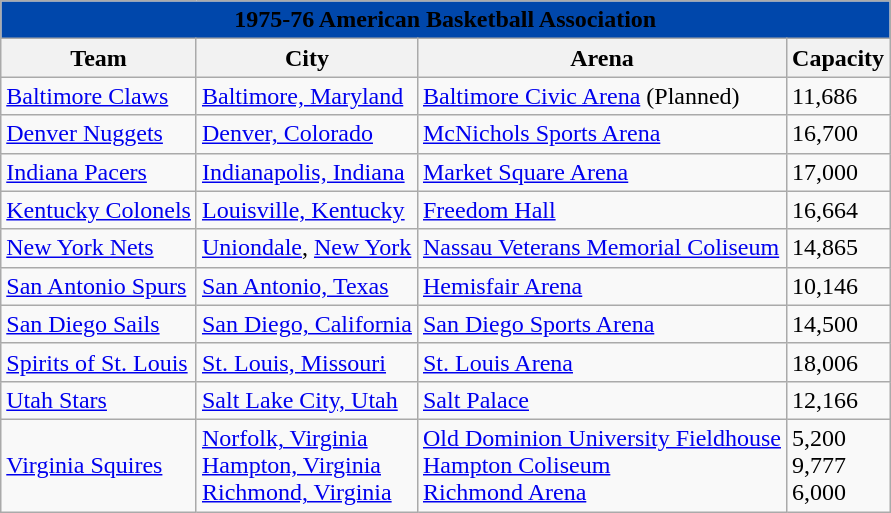<table class="wikitable" style="width:auto">
<tr>
<td bgcolor="#0047AB" align="center" colspan="5"><strong><span>1975-76 American Basketball Association</span></strong></td>
</tr>
<tr>
<th>Team</th>
<th>City</th>
<th>Arena</th>
<th>Capacity</th>
</tr>
<tr>
<td><a href='#'>Baltimore Claws</a></td>
<td><a href='#'>Baltimore, Maryland</a></td>
<td><a href='#'>Baltimore Civic Arena</a> (Planned)</td>
<td>11,686</td>
</tr>
<tr>
<td><a href='#'>Denver Nuggets</a></td>
<td><a href='#'>Denver, Colorado</a></td>
<td><a href='#'>McNichols Sports Arena</a></td>
<td>16,700</td>
</tr>
<tr>
<td><a href='#'>Indiana Pacers</a></td>
<td><a href='#'>Indianapolis, Indiana</a></td>
<td><a href='#'>Market Square Arena</a></td>
<td>17,000</td>
</tr>
<tr>
<td><a href='#'>Kentucky Colonels</a></td>
<td><a href='#'>Louisville, Kentucky</a></td>
<td><a href='#'>Freedom Hall</a></td>
<td>16,664</td>
</tr>
<tr>
<td><a href='#'>New York Nets</a></td>
<td><a href='#'>Uniondale</a>, <a href='#'>New York</a></td>
<td><a href='#'>Nassau Veterans Memorial Coliseum</a></td>
<td>14,865</td>
</tr>
<tr>
<td><a href='#'>San Antonio Spurs</a></td>
<td><a href='#'>San Antonio, Texas</a></td>
<td><a href='#'>Hemisfair Arena</a></td>
<td>10,146</td>
</tr>
<tr>
<td><a href='#'>San Diego Sails</a></td>
<td><a href='#'>San Diego, California</a></td>
<td><a href='#'>San Diego Sports Arena</a></td>
<td>14,500</td>
</tr>
<tr>
<td><a href='#'>Spirits of St. Louis</a></td>
<td><a href='#'>St. Louis, Missouri</a></td>
<td><a href='#'>St. Louis Arena</a></td>
<td>18,006</td>
</tr>
<tr>
<td><a href='#'>Utah Stars</a></td>
<td><a href='#'>Salt Lake City, Utah</a></td>
<td><a href='#'>Salt Palace</a></td>
<td>12,166</td>
</tr>
<tr>
<td><a href='#'>Virginia Squires</a></td>
<td><a href='#'>Norfolk, Virginia</a> <br> <a href='#'>Hampton, Virginia</a> <br> <a href='#'>Richmond, Virginia</a></td>
<td><a href='#'>Old Dominion University Fieldhouse</a> <br> <a href='#'>Hampton Coliseum</a> <br> <a href='#'>Richmond Arena</a></td>
<td>5,200 <br> 9,777 <br> 6,000</td>
</tr>
</table>
